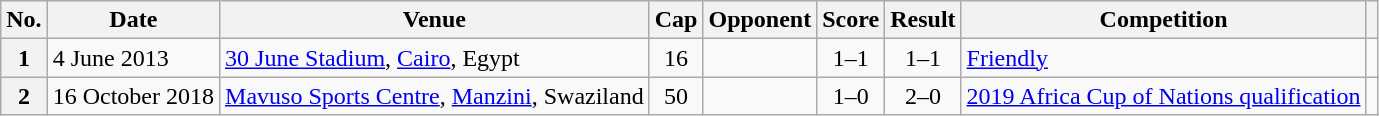<table class="wikitable plainrowheaders">
<tr>
<th scope=col>No.</th>
<th scope=col data-sort-type=date>Date</th>
<th scope=col>Venue</th>
<th scope=col>Cap</th>
<th scope=col>Opponent</th>
<th scope=col>Score</th>
<th scope=col>Result</th>
<th scope=col>Competition</th>
<th scope=col></th>
</tr>
<tr>
<th scope=row style="text-align: center">1</th>
<td>4 June 2013</td>
<td><a href='#'>30 June Stadium</a>, <a href='#'>Cairo</a>, Egypt</td>
<td align=center>16</td>
<td></td>
<td align=center>1–1</td>
<td align=center>1–1</td>
<td><a href='#'>Friendly</a></td>
<td align=center></td>
</tr>
<tr>
<th scope=row style="text-align: center">2</th>
<td>16 October 2018</td>
<td><a href='#'>Mavuso Sports Centre</a>, <a href='#'>Manzini</a>, Swaziland</td>
<td align=center>50</td>
<td></td>
<td align=center>1–0</td>
<td align=center>2–0</td>
<td><a href='#'>2019 Africa Cup of Nations qualification</a></td>
<td></td>
</tr>
</table>
